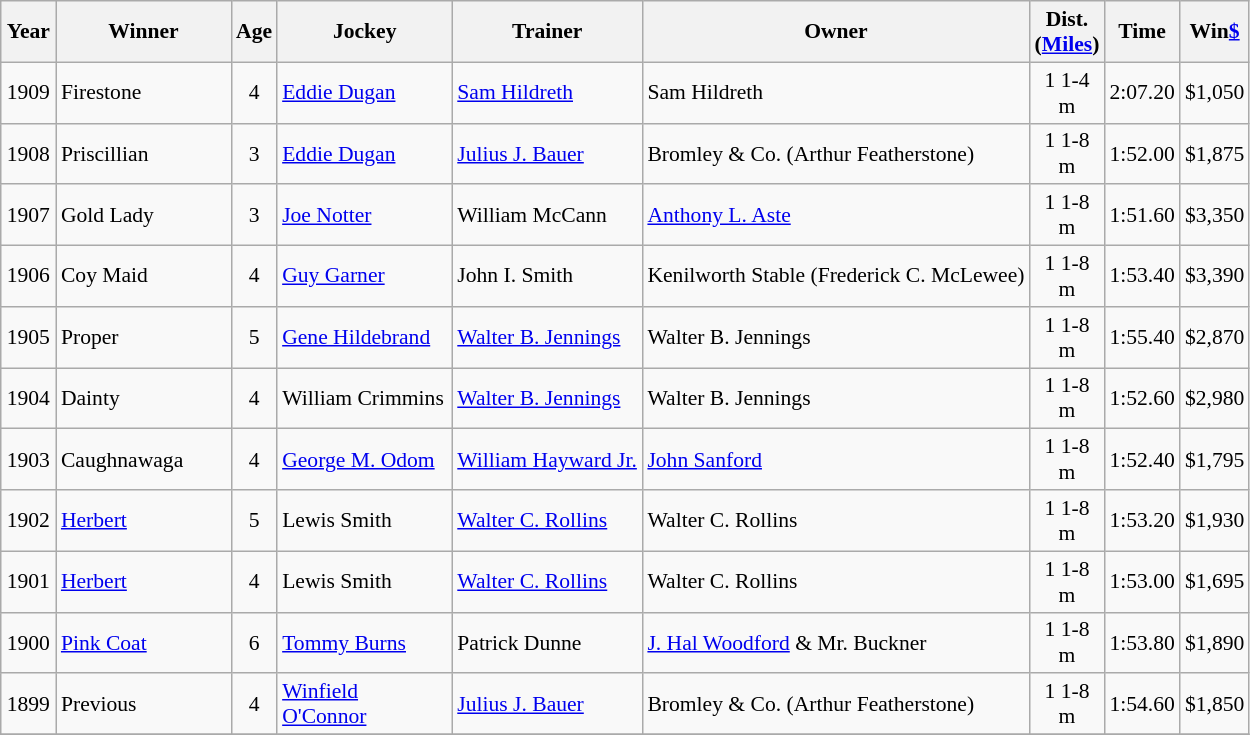<table class="wikitable sortable" style="font-size:90%">
<tr>
<th style="width:30px">Year<br></th>
<th style="width:110px">Winner<br></th>
<th style="width:20px">Age<br></th>
<th style="width:110px">Jockey<br></th>
<th style="width:120px">Trainer<br></th>
<th>Owner<br></th>
<th style="width:25px">Dist.<br> <span>(<a href='#'>Miles</a>)</span></th>
<th style="width:25px">Time<br></th>
<th style="width:25px">Win<a href='#'>$</a><br></th>
</tr>
<tr>
<td align=center>1909</td>
<td>Firestone</td>
<td align=center>4</td>
<td><a href='#'>Eddie Dugan</a></td>
<td><a href='#'>Sam Hildreth</a></td>
<td>Sam Hildreth</td>
<td align=center>1 1-4 m</td>
<td>2:07.20</td>
<td>$1,050</td>
</tr>
<tr>
<td align=center>1908</td>
<td>Priscillian</td>
<td align=center>3</td>
<td><a href='#'>Eddie Dugan</a></td>
<td><a href='#'>Julius J. Bauer</a></td>
<td>Bromley & Co. (Arthur Featherstone)</td>
<td align=center>1 1-8 m</td>
<td>1:52.00</td>
<td>$1,875</td>
</tr>
<tr>
<td align=center>1907</td>
<td>Gold Lady</td>
<td align=center>3</td>
<td><a href='#'>Joe Notter</a></td>
<td>William McCann</td>
<td><a href='#'>Anthony L. Aste</a></td>
<td align=center>1 1-8 m</td>
<td>1:51.60</td>
<td>$3,350</td>
</tr>
<tr>
<td align=center>1906</td>
<td>Coy Maid</td>
<td align=center>4</td>
<td><a href='#'>Guy Garner</a></td>
<td>John I. Smith</td>
<td>Kenilworth Stable (Frederick C. McLewee)</td>
<td align=center>1 1-8 m</td>
<td>1:53.40</td>
<td>$3,390</td>
</tr>
<tr>
<td align=center>1905</td>
<td>Proper</td>
<td align=center>5</td>
<td><a href='#'>Gene Hildebrand</a></td>
<td><a href='#'>Walter B. Jennings</a></td>
<td>Walter B. Jennings</td>
<td align=center>1 1-8 m</td>
<td>1:55.40</td>
<td>$2,870</td>
</tr>
<tr>
<td align=center>1904</td>
<td>Dainty</td>
<td align=center>4</td>
<td>William Crimmins</td>
<td><a href='#'>Walter B. Jennings</a></td>
<td>Walter B. Jennings</td>
<td align=center>1 1-8 m</td>
<td>1:52.60</td>
<td>$2,980</td>
</tr>
<tr>
<td align=center>1903</td>
<td>Caughnawaga</td>
<td align=center>4</td>
<td><a href='#'>George M. Odom</a></td>
<td><a href='#'>William Hayward Jr.</a></td>
<td><a href='#'>John Sanford</a></td>
<td align=center>1 1-8 m</td>
<td>1:52.40</td>
<td>$1,795</td>
</tr>
<tr>
<td align=center>1902</td>
<td><a href='#'>Herbert</a></td>
<td align=center>5</td>
<td>Lewis Smith</td>
<td><a href='#'>Walter C. Rollins</a></td>
<td>Walter C. Rollins</td>
<td align=center>1 1-8 m</td>
<td>1:53.20</td>
<td>$1,930</td>
</tr>
<tr>
<td align=center>1901</td>
<td><a href='#'>Herbert</a></td>
<td align=center>4</td>
<td>Lewis Smith</td>
<td><a href='#'>Walter C. Rollins</a></td>
<td>Walter C. Rollins</td>
<td align=center>1 1-8 m</td>
<td>1:53.00</td>
<td>$1,695</td>
</tr>
<tr>
<td align=center>1900</td>
<td><a href='#'>Pink Coat</a></td>
<td align=center>6</td>
<td><a href='#'>Tommy Burns</a></td>
<td>Patrick Dunne</td>
<td><a href='#'>J. Hal Woodford</a> & Mr. Buckner</td>
<td align=center>1 1-8 m</td>
<td>1:53.80</td>
<td>$1,890</td>
</tr>
<tr>
<td align=center>1899</td>
<td>Previous</td>
<td align=center>4</td>
<td><a href='#'>Winfield O'Connor</a></td>
<td><a href='#'>Julius J. Bauer</a></td>
<td>Bromley & Co. (Arthur Featherstone)</td>
<td align=center>1 1-8 m</td>
<td>1:54.60</td>
<td>$1,850</td>
</tr>
<tr>
</tr>
</table>
